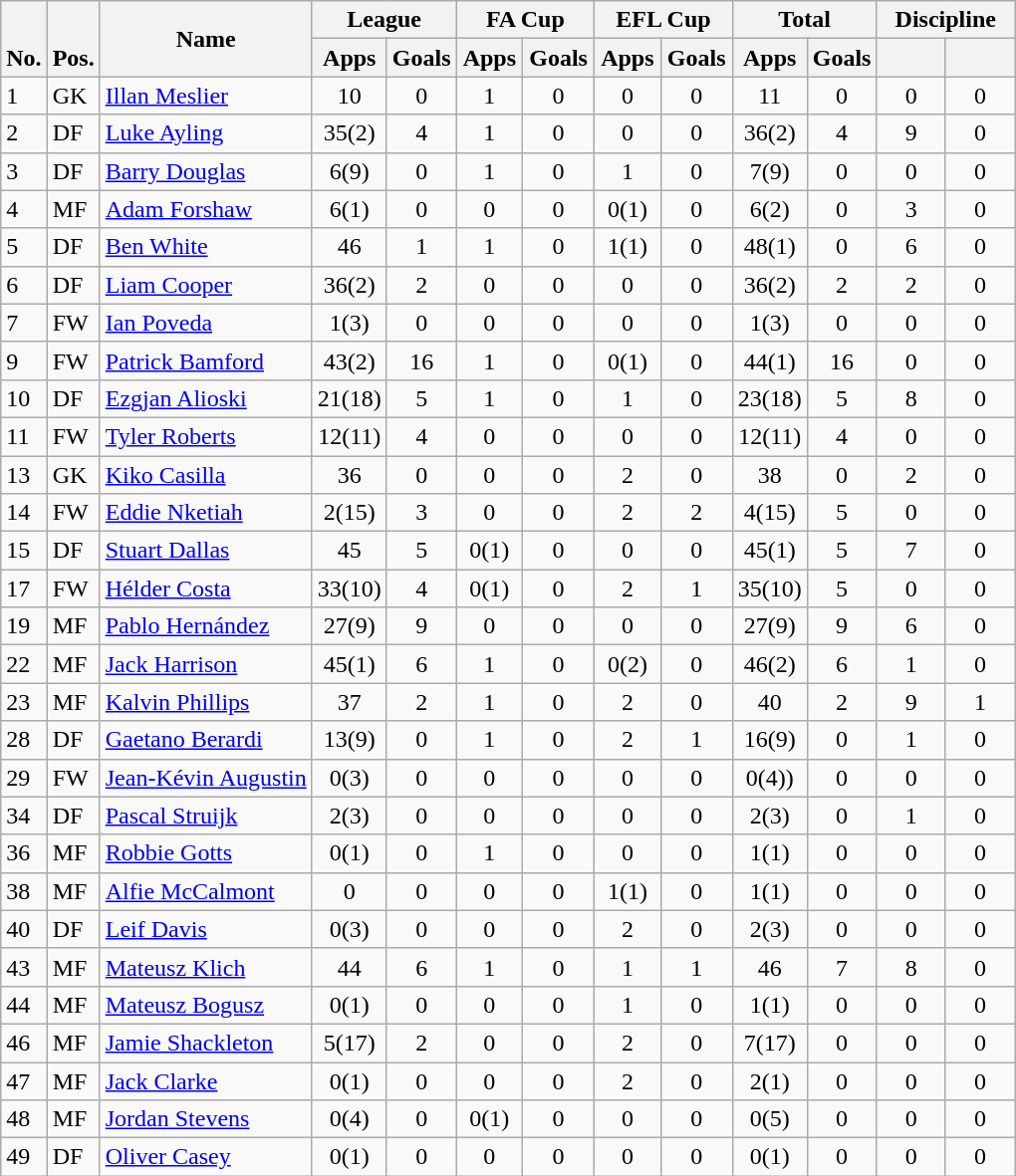<table class="wikitable" style="text-align:center">
<tr>
<th rowspan="2" valign="bottom">No.</th>
<th rowspan="2" valign="bottom">Pos.</th>
<th rowspan="2">Name</th>
<th colspan="2" width="85">League</th>
<th colspan="2" width="85">FA Cup</th>
<th colspan="2" width="85">EFL Cup</th>
<th colspan="2" width="85">Total</th>
<th colspan="2" width="85">Discipline</th>
</tr>
<tr>
<th>Apps</th>
<th>Goals</th>
<th>Apps</th>
<th>Goals</th>
<th>Apps</th>
<th>Goals</th>
<th>Apps</th>
<th>Goals</th>
<th></th>
<th></th>
</tr>
<tr>
<td align="left">1</td>
<td align="left">GK</td>
<td align="left"> <a href='#'>Illan Meslier</a></td>
<td>10</td>
<td>0</td>
<td>1</td>
<td>0</td>
<td>0</td>
<td>0</td>
<td>11</td>
<td>0</td>
<td>0</td>
<td>0</td>
</tr>
<tr>
<td align="left">2</td>
<td align="left">DF</td>
<td align="left"> <a href='#'>Luke Ayling</a></td>
<td>35(2)</td>
<td>4</td>
<td>1</td>
<td>0</td>
<td>0</td>
<td>0</td>
<td>36(2)</td>
<td>4</td>
<td>9</td>
<td>0</td>
</tr>
<tr>
<td align="left">3</td>
<td align="left">DF</td>
<td align="left"> <a href='#'>Barry Douglas</a></td>
<td>6(9)</td>
<td>0</td>
<td>1</td>
<td>0</td>
<td>1</td>
<td>0</td>
<td>7(9)</td>
<td>0</td>
<td>0</td>
<td>0</td>
</tr>
<tr>
<td align="left">4</td>
<td align="left">MF</td>
<td align="left"> <a href='#'>Adam Forshaw</a></td>
<td>6(1)</td>
<td>0</td>
<td>0</td>
<td>0</td>
<td>0(1)</td>
<td>0</td>
<td>6(2)</td>
<td>0</td>
<td>3</td>
<td>0</td>
</tr>
<tr>
<td align="left">5</td>
<td align="left">DF</td>
<td align="left"> <a href='#'>Ben White</a></td>
<td>46</td>
<td>1</td>
<td>1</td>
<td>0</td>
<td>1(1)</td>
<td>0</td>
<td>48(1)</td>
<td>0</td>
<td>6</td>
<td>0</td>
</tr>
<tr>
<td align="left">6</td>
<td align="left">DF</td>
<td align="left"> <a href='#'>Liam Cooper</a></td>
<td>36(2)</td>
<td>2</td>
<td>0</td>
<td>0</td>
<td>0</td>
<td>0</td>
<td>36(2)</td>
<td>2</td>
<td>2</td>
<td>0</td>
</tr>
<tr>
<td align="left">7</td>
<td align="left">FW</td>
<td align="left"> <a href='#'>Ian Poveda</a></td>
<td>1(3)</td>
<td>0</td>
<td>0</td>
<td>0</td>
<td>0</td>
<td>0</td>
<td>1(3)</td>
<td>0</td>
<td>0</td>
<td>0</td>
</tr>
<tr>
<td align="left">9</td>
<td align="left">FW</td>
<td align="left"> <a href='#'>Patrick Bamford</a></td>
<td>43(2)</td>
<td>16</td>
<td>1</td>
<td>0</td>
<td>0(1)</td>
<td>0</td>
<td>44(1)</td>
<td>16</td>
<td>0</td>
<td>0</td>
</tr>
<tr>
<td align="left">10</td>
<td align="left">DF</td>
<td align="left"> <a href='#'>Ezgjan Alioski</a></td>
<td>21(18)</td>
<td>5</td>
<td>1</td>
<td>0</td>
<td>1</td>
<td>0</td>
<td>23(18)</td>
<td>5</td>
<td>8</td>
<td>0</td>
</tr>
<tr>
<td align="left">11</td>
<td align="left">FW</td>
<td align="left"> <a href='#'>Tyler Roberts</a></td>
<td>12(11)</td>
<td>4</td>
<td>0</td>
<td>0</td>
<td>0</td>
<td>0</td>
<td>12(11)</td>
<td>4</td>
<td>0</td>
<td>0</td>
</tr>
<tr>
<td align="left">13</td>
<td align="left">GK</td>
<td align="left"> <a href='#'>Kiko Casilla</a></td>
<td>36</td>
<td>0</td>
<td>0</td>
<td>0</td>
<td>2</td>
<td>0</td>
<td>38</td>
<td>0</td>
<td>2</td>
<td>0</td>
</tr>
<tr>
<td align="left">14</td>
<td align="left">FW</td>
<td align="left"> <a href='#'>Eddie Nketiah</a></td>
<td>2(15)</td>
<td>3</td>
<td>0</td>
<td>0</td>
<td>2</td>
<td>2</td>
<td>4(15)</td>
<td>5</td>
<td>0</td>
<td>0</td>
</tr>
<tr>
<td align="left">15</td>
<td align="left">DF</td>
<td align="left"> <a href='#'>Stuart Dallas</a></td>
<td>45</td>
<td>5</td>
<td>0(1)</td>
<td 0>0</td>
<td>0</td>
<td>0</td>
<td>45(1)</td>
<td>5</td>
<td>7</td>
<td>0</td>
</tr>
<tr>
<td align="left">17</td>
<td align="left">FW</td>
<td align="left"> <a href='#'>Hélder Costa</a></td>
<td>33(10)</td>
<td>4</td>
<td>0(1)</td>
<td>0</td>
<td>2</td>
<td>1</td>
<td>35(10)</td>
<td>5</td>
<td>0</td>
<td>0</td>
</tr>
<tr>
<td align="left">19</td>
<td align="left">MF</td>
<td align="left"> <a href='#'>Pablo Hernández</a></td>
<td>27(9)</td>
<td>9</td>
<td>0</td>
<td>0</td>
<td>0</td>
<td>0</td>
<td>27(9)</td>
<td>9</td>
<td>6</td>
<td>0</td>
</tr>
<tr>
<td align="left">22</td>
<td align="left">MF</td>
<td align="left"> <a href='#'>Jack Harrison</a></td>
<td>45(1)</td>
<td>6</td>
<td>1</td>
<td>0</td>
<td>0(2)</td>
<td>0</td>
<td>46(2)</td>
<td>6</td>
<td>1</td>
<td>0</td>
</tr>
<tr>
<td align="left">23</td>
<td align="left">MF</td>
<td align="left"> <a href='#'>Kalvin Phillips</a></td>
<td>37</td>
<td>2</td>
<td>1</td>
<td>0</td>
<td>2</td>
<td>0</td>
<td>40</td>
<td>2</td>
<td>9</td>
<td>1</td>
</tr>
<tr>
<td align="left">28</td>
<td align="left">DF</td>
<td align="left"> <a href='#'>Gaetano Berardi</a></td>
<td>13(9)</td>
<td>0</td>
<td>1</td>
<td>0</td>
<td>2</td>
<td>1</td>
<td>16(9)</td>
<td>0</td>
<td>1</td>
<td>0</td>
</tr>
<tr>
<td align="left">29</td>
<td align="left">FW</td>
<td align="left"> <a href='#'>Jean-Kévin Augustin</a></td>
<td>0(3)</td>
<td>0</td>
<td>0</td>
<td>0</td>
<td>0</td>
<td>0</td>
<td>0(4))</td>
<td>0</td>
<td>0</td>
<td>0</td>
</tr>
<tr>
<td align="left">34</td>
<td align="left">DF</td>
<td align="left"> <a href='#'>Pascal Struijk</a></td>
<td>2(3)</td>
<td>0</td>
<td>0</td>
<td>0</td>
<td>0</td>
<td>0</td>
<td>2(3)</td>
<td>0</td>
<td>1</td>
<td>0</td>
</tr>
<tr>
<td align="left">36</td>
<td align="left">MF</td>
<td align="left"> <a href='#'>Robbie Gotts</a></td>
<td>0(1)</td>
<td>0</td>
<td>1</td>
<td>0</td>
<td>0</td>
<td>0</td>
<td>1(1)</td>
<td>0</td>
<td>0</td>
<td>0</td>
</tr>
<tr>
<td align="left">38</td>
<td align="left">MF</td>
<td align="left"> <a href='#'>Alfie McCalmont</a></td>
<td>0</td>
<td>0</td>
<td>0</td>
<td>0</td>
<td>1(1)</td>
<td>0</td>
<td>1(1)</td>
<td>0</td>
<td>0</td>
<td>0</td>
</tr>
<tr>
<td align="left">40</td>
<td align="left">DF</td>
<td align="left"> <a href='#'>Leif Davis</a></td>
<td>0(3)</td>
<td>0</td>
<td>0</td>
<td>0</td>
<td>2</td>
<td>0</td>
<td>2(3)</td>
<td>0</td>
<td>0</td>
<td>0</td>
</tr>
<tr>
<td align="left">43</td>
<td align="left">MF</td>
<td align="left"> <a href='#'>Mateusz Klich</a></td>
<td>44</td>
<td>6</td>
<td>1</td>
<td>0</td>
<td>1</td>
<td>1</td>
<td>46</td>
<td>7</td>
<td>8</td>
<td>0</td>
</tr>
<tr>
<td align="left">44</td>
<td align="left">MF</td>
<td align="left"> <a href='#'>Mateusz Bogusz</a></td>
<td>0(1)</td>
<td>0</td>
<td>0</td>
<td>0</td>
<td>1</td>
<td>0</td>
<td>1(1)</td>
<td>0</td>
<td>0</td>
<td>0</td>
</tr>
<tr>
<td align="left">46</td>
<td align="left">MF</td>
<td align="left"> <a href='#'>Jamie Shackleton</a></td>
<td>5(17)</td>
<td>2</td>
<td>0</td>
<td>0</td>
<td>2</td>
<td>0</td>
<td>7(17)</td>
<td>0</td>
<td>0</td>
<td>0</td>
</tr>
<tr>
<td align="left">47</td>
<td align="left">MF</td>
<td align="left"> <a href='#'>Jack Clarke</a></td>
<td>0(1)</td>
<td>0</td>
<td>0</td>
<td>0</td>
<td>2</td>
<td>0</td>
<td>2(1)</td>
<td>0</td>
<td>0</td>
<td>0</td>
</tr>
<tr>
<td align="left">48</td>
<td align="left">MF</td>
<td align="left"> <a href='#'>Jordan Stevens</a></td>
<td>0(4)</td>
<td>0</td>
<td>0(1)</td>
<td>0</td>
<td>0</td>
<td>0</td>
<td>0(5)</td>
<td>0</td>
<td>0</td>
<td>0</td>
</tr>
<tr>
<td align="left">49</td>
<td align="left">DF</td>
<td align="left"> <a href='#'>Oliver Casey</a></td>
<td>0(1)</td>
<td>0</td>
<td>0</td>
<td>0</td>
<td>0</td>
<td>0</td>
<td>0(1)</td>
<td>0</td>
<td>0</td>
<td>0</td>
</tr>
</table>
